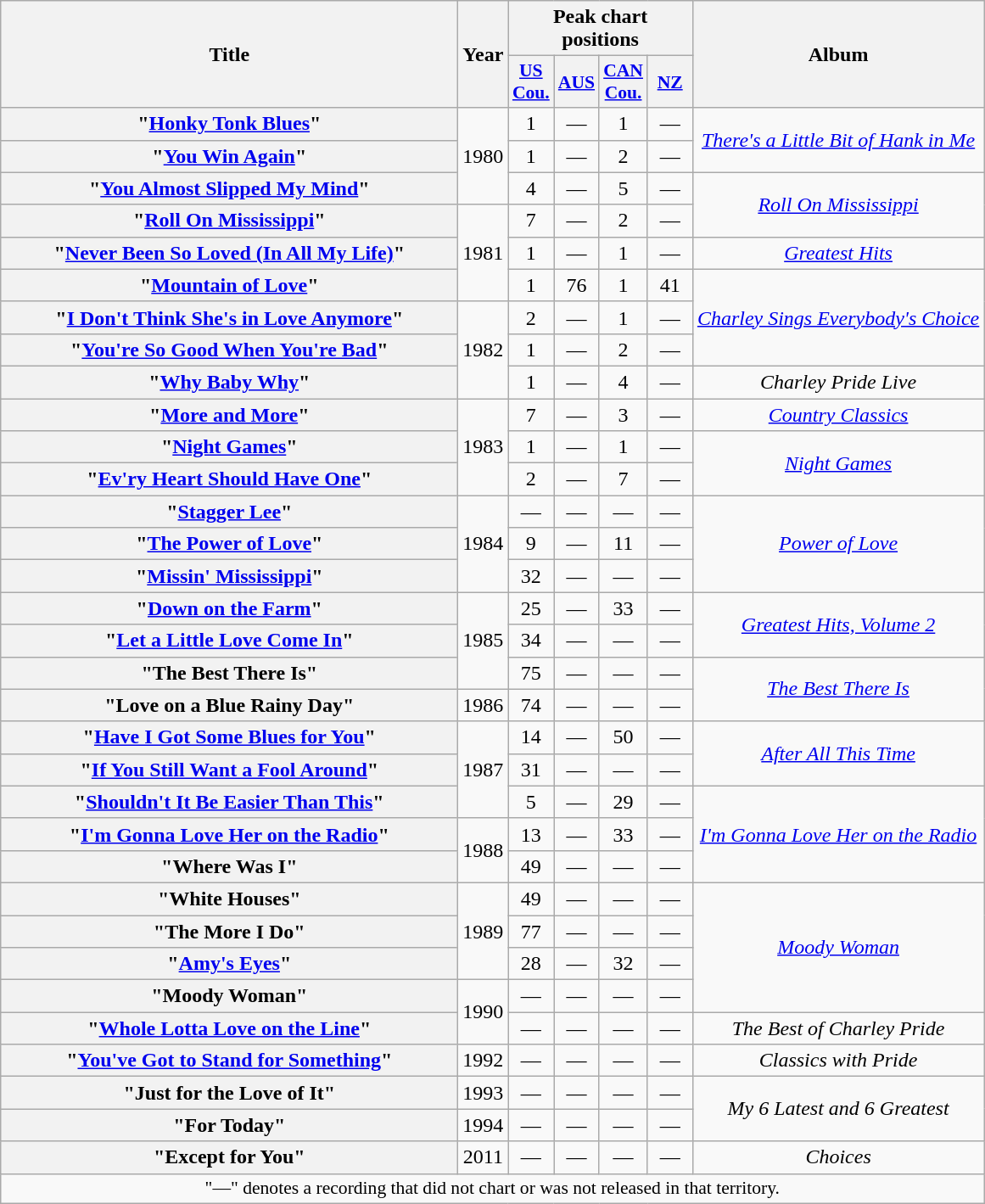<table class="wikitable plainrowheaders" style="text-align:center;">
<tr>
<th scope="col" rowspan="2" style="width:22em;">Title</th>
<th scope="col" rowspan="2">Year</th>
<th scope="col" colspan="4">Peak chart positions</th>
<th scope="col" rowspan="2">Album</th>
</tr>
<tr>
<th scope="col" style="width:2em;font-size:90%;"><a href='#'>US<br>Cou.</a><br></th>
<th scope="col" style="width:2em;font-size:90%;"><a href='#'>AUS</a><br></th>
<th scope="col" style="width:2em;font-size:90%;"><a href='#'>CAN<br>Cou.</a><br></th>
<th scope="col" style="width:2em;font-size:90%;"><a href='#'>NZ</a><br></th>
</tr>
<tr>
<th scope="row">"<a href='#'>Honky Tonk Blues</a>"</th>
<td rowspan="3">1980</td>
<td>1</td>
<td>—</td>
<td>1</td>
<td>—</td>
<td rowspan="2"><em><a href='#'>There's a Little Bit of Hank in Me</a></em></td>
</tr>
<tr>
<th scope="row">"<a href='#'>You Win Again</a>"</th>
<td>1</td>
<td>—</td>
<td>2</td>
<td>—</td>
</tr>
<tr>
<th scope="row">"<a href='#'>You Almost Slipped My Mind</a>"</th>
<td>4</td>
<td>—</td>
<td>5</td>
<td>—</td>
<td rowspan="2"><em><a href='#'>Roll On Mississippi</a></em></td>
</tr>
<tr>
<th scope="row">"<a href='#'>Roll On Mississippi</a>"</th>
<td rowspan="3">1981</td>
<td>7</td>
<td>—</td>
<td>2</td>
<td>—</td>
</tr>
<tr>
<th scope="row">"<a href='#'>Never Been So Loved (In All My Life)</a>"</th>
<td>1</td>
<td>—</td>
<td>1</td>
<td>—</td>
<td><em><a href='#'>Greatest Hits</a></em></td>
</tr>
<tr>
<th scope="row">"<a href='#'>Mountain of Love</a>"</th>
<td>1</td>
<td>76</td>
<td>1</td>
<td>41</td>
<td rowspan="3"><em><a href='#'>Charley Sings Everybody's Choice</a></em></td>
</tr>
<tr>
<th scope="row">"<a href='#'>I Don't Think She's in Love Anymore</a>"</th>
<td rowspan="3">1982</td>
<td>2</td>
<td>—</td>
<td>1</td>
<td>—</td>
</tr>
<tr>
<th scope="row">"<a href='#'>You're So Good When You're Bad</a>"</th>
<td>1</td>
<td>—</td>
<td>2</td>
<td>—</td>
</tr>
<tr>
<th scope="row">"<a href='#'>Why Baby Why</a>"</th>
<td>1</td>
<td>—</td>
<td>4</td>
<td>—</td>
<td><em>Charley Pride Live</em></td>
</tr>
<tr>
<th scope="row">"<a href='#'>More and More</a>"</th>
<td rowspan="3">1983</td>
<td>7</td>
<td>—</td>
<td>3</td>
<td>—</td>
<td><em><a href='#'>Country Classics</a></em></td>
</tr>
<tr>
<th scope="row">"<a href='#'>Night Games</a>"</th>
<td>1</td>
<td>—</td>
<td>1</td>
<td>—</td>
<td rowspan="2"><em><a href='#'>Night Games</a></em></td>
</tr>
<tr>
<th scope="row">"<a href='#'>Ev'ry Heart Should Have One</a>"</th>
<td>2</td>
<td>—</td>
<td>7</td>
<td>—</td>
</tr>
<tr>
<th scope="row">"<a href='#'>Stagger Lee</a>"</th>
<td rowspan="3">1984</td>
<td>—</td>
<td>—</td>
<td>—</td>
<td>—</td>
<td rowspan="3"><em><a href='#'>Power of Love</a></em></td>
</tr>
<tr>
<th scope="row">"<a href='#'>The Power of Love</a>"</th>
<td>9</td>
<td>—</td>
<td>11</td>
<td>—</td>
</tr>
<tr>
<th scope="row">"<a href='#'>Missin' Mississippi</a>"</th>
<td>32</td>
<td>—</td>
<td>—</td>
<td>—</td>
</tr>
<tr>
<th scope="row">"<a href='#'>Down on the Farm</a>"</th>
<td rowspan="3">1985</td>
<td>25</td>
<td>—</td>
<td>33</td>
<td>—</td>
<td rowspan="2"><em><a href='#'>Greatest Hits, Volume 2</a></em></td>
</tr>
<tr>
<th scope="row">"<a href='#'>Let a Little Love Come In</a>"</th>
<td>34</td>
<td>—</td>
<td>—</td>
<td>—</td>
</tr>
<tr>
<th scope="row">"The Best There Is"</th>
<td>75</td>
<td>—</td>
<td>—</td>
<td>—</td>
<td rowspan="2"><em><a href='#'>The Best There Is</a></em></td>
</tr>
<tr>
<th scope="row">"Love on a Blue Rainy Day"</th>
<td>1986</td>
<td>74</td>
<td>—</td>
<td>—</td>
<td>—</td>
</tr>
<tr>
<th scope="row">"<a href='#'>Have I Got Some Blues for You</a>"</th>
<td rowspan="3">1987</td>
<td>14</td>
<td>—</td>
<td>50</td>
<td>—</td>
<td rowspan="2"><em><a href='#'>After All This Time</a></em></td>
</tr>
<tr>
<th scope="row">"<a href='#'>If You Still Want a Fool Around</a>"</th>
<td>31</td>
<td>—</td>
<td>—</td>
<td>—</td>
</tr>
<tr>
<th scope="row">"<a href='#'>Shouldn't It Be Easier Than This</a>"</th>
<td>5</td>
<td>—</td>
<td>29</td>
<td>—</td>
<td rowspan="3"><em><a href='#'>I'm Gonna Love Her on the Radio</a></em></td>
</tr>
<tr>
<th scope="row">"<a href='#'>I'm Gonna Love Her on the Radio</a>"</th>
<td rowspan="2">1988</td>
<td>13</td>
<td>—</td>
<td>33</td>
<td>—</td>
</tr>
<tr>
<th scope="row">"Where Was I"</th>
<td>49</td>
<td>—</td>
<td>—</td>
<td>—</td>
</tr>
<tr>
<th scope="row">"White Houses"</th>
<td rowspan="3">1989</td>
<td>49</td>
<td>—</td>
<td>—</td>
<td>—</td>
<td rowspan="4"><em><a href='#'>Moody Woman</a></em></td>
</tr>
<tr>
<th scope="row">"The More I Do"</th>
<td>77</td>
<td>—</td>
<td>—</td>
<td>—</td>
</tr>
<tr>
<th scope="row">"<a href='#'>Amy's Eyes</a>"</th>
<td>28</td>
<td>—</td>
<td>32</td>
<td>—</td>
</tr>
<tr>
<th scope="row">"Moody Woman"</th>
<td rowspan="2">1990</td>
<td>—</td>
<td>—</td>
<td>—</td>
<td>—</td>
</tr>
<tr>
<th scope="row">"<a href='#'>Whole Lotta Love on the Line</a>"</th>
<td>—</td>
<td>—</td>
<td>—</td>
<td>—</td>
<td><em>The Best of Charley Pride</em></td>
</tr>
<tr>
<th scope="row">"<a href='#'>You've Got to Stand for Something</a>"</th>
<td>1992</td>
<td>—</td>
<td>—</td>
<td>—</td>
<td>—</td>
<td><em>Classics with Pride</em></td>
</tr>
<tr>
<th scope="row">"Just for the Love of It"</th>
<td>1993</td>
<td>—</td>
<td>—</td>
<td>—</td>
<td>—</td>
<td rowspan="2"><em>My 6 Latest and 6 Greatest</em></td>
</tr>
<tr>
<th scope="row">"For Today" </th>
<td>1994</td>
<td>—</td>
<td>—</td>
<td>—</td>
<td>—</td>
</tr>
<tr>
<th scope="row">"Except for You"</th>
<td>2011</td>
<td>—</td>
<td>—</td>
<td>—</td>
<td>—</td>
<td><em>Choices</em></td>
</tr>
<tr>
<td colspan="7" style="font-size:90%">"—" denotes a recording that did not chart or was not released in that territory.</td>
</tr>
</table>
